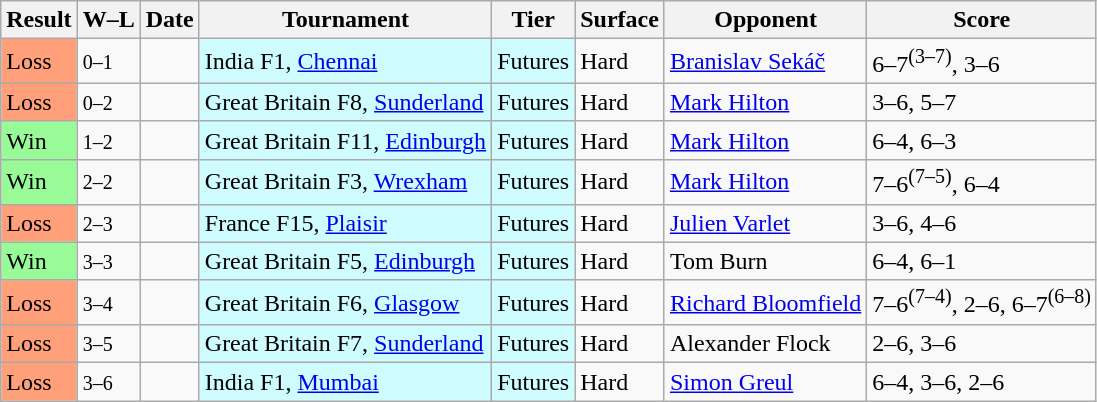<table class="sortable wikitable">
<tr>
<th>Result</th>
<th class="unsortable">W–L</th>
<th>Date</th>
<th>Tournament</th>
<th>Tier</th>
<th>Surface</th>
<th>Opponent</th>
<th class="unsortable">Score</th>
</tr>
<tr>
<td style="background:#ffa07a;">Loss</td>
<td><small>0–1</small></td>
<td></td>
<td style="background:#cffcff;">India F1, <a href='#'>Chennai</a></td>
<td style="background:#cffcff;">Futures</td>
<td>Hard</td>
<td> <a href='#'>Branislav Sekáč</a></td>
<td>6–7<sup>(3–7)</sup>, 3–6</td>
</tr>
<tr>
<td style="background:#ffa07a;">Loss</td>
<td><small>0–2</small></td>
<td></td>
<td style="background:#cffcff;">Great Britain F8, <a href='#'>Sunderland</a></td>
<td style="background:#cffcff;">Futures</td>
<td>Hard</td>
<td> <a href='#'>Mark Hilton</a></td>
<td>3–6, 5–7</td>
</tr>
<tr>
<td style="background:#98fb98;">Win</td>
<td><small>1–2</small></td>
<td></td>
<td style="background:#cffcff;">Great Britain F11, <a href='#'>Edinburgh</a></td>
<td style="background:#cffcff;">Futures</td>
<td>Hard</td>
<td> <a href='#'>Mark Hilton</a></td>
<td>6–4, 6–3</td>
</tr>
<tr>
<td style="background:#98fb98;">Win</td>
<td><small>2–2</small></td>
<td></td>
<td style="background:#cffcff;">Great Britain F3, <a href='#'>Wrexham</a></td>
<td style="background:#cffcff;">Futures</td>
<td>Hard</td>
<td> <a href='#'>Mark Hilton</a></td>
<td>7–6<sup>(7–5)</sup>, 6–4</td>
</tr>
<tr>
<td style="background:#ffa07a;">Loss</td>
<td><small>2–3</small></td>
<td></td>
<td style="background:#cffcff;">France F15, <a href='#'>Plaisir</a></td>
<td style="background:#cffcff;">Futures</td>
<td>Hard</td>
<td> <a href='#'>Julien Varlet</a></td>
<td>3–6, 4–6</td>
</tr>
<tr>
<td style="background:#98fb98;">Win</td>
<td><small>3–3</small></td>
<td></td>
<td style="background:#cffcff;">Great Britain F5, <a href='#'>Edinburgh</a></td>
<td style="background:#cffcff;">Futures</td>
<td>Hard</td>
<td> Tom Burn</td>
<td>6–4, 6–1</td>
</tr>
<tr>
<td style="background:#ffa07a;">Loss</td>
<td><small>3–4</small></td>
<td></td>
<td style="background:#cffcff;">Great Britain F6, <a href='#'>Glasgow</a></td>
<td style="background:#cffcff;">Futures</td>
<td>Hard</td>
<td> <a href='#'>Richard Bloomfield</a></td>
<td>7–6<sup>(7–4)</sup>, 2–6, 6–7<sup>(6–8)</sup></td>
</tr>
<tr>
<td style="background:#ffa07a;">Loss</td>
<td><small>3–5</small></td>
<td></td>
<td style="background:#cffcff;">Great Britain F7, <a href='#'>Sunderland</a></td>
<td style="background:#cffcff;">Futures</td>
<td>Hard</td>
<td> Alexander Flock</td>
<td>2–6, 3–6</td>
</tr>
<tr>
<td style="background:#ffa07a;">Loss</td>
<td><small>3–6</small></td>
<td></td>
<td style="background:#cffcff;">India F1, <a href='#'>Mumbai</a></td>
<td style="background:#cffcff;">Futures</td>
<td>Hard</td>
<td> <a href='#'>Simon Greul</a></td>
<td>6–4, 3–6, 2–6</td>
</tr>
</table>
